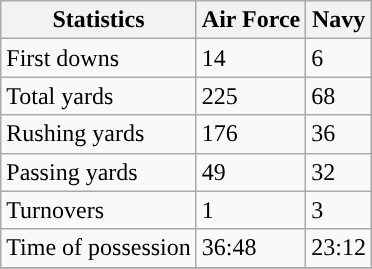<table class="wikitable">
<tr>
<th>Statistics</th>
<th>Air Force</th>
<th>Navy</th>
</tr>
<tr>
<td>First downs</td>
<td>14</td>
<td>6</td>
</tr>
<tr>
<td>Total yards</td>
<td>225</td>
<td>68</td>
</tr>
<tr>
<td>Rushing yards</td>
<td>176</td>
<td>36</td>
</tr>
<tr>
<td>Passing yards</td>
<td>49</td>
<td>32</td>
</tr>
<tr>
<td>Turnovers</td>
<td>1</td>
<td>3</td>
</tr>
<tr>
<td>Time of possession</td>
<td>36:48</td>
<td>23:12</td>
</tr>
<tr>
</tr>
</table>
